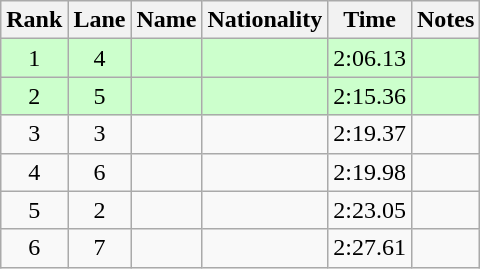<table class="wikitable sortable" style="text-align:center">
<tr>
<th>Rank</th>
<th>Lane</th>
<th>Name</th>
<th>Nationality</th>
<th>Time</th>
<th>Notes</th>
</tr>
<tr bgcolor=ccffcc>
<td>1</td>
<td>4</td>
<td align=left></td>
<td align=left></td>
<td>2:06.13</td>
<td><strong></strong> <strong></strong></td>
</tr>
<tr bgcolor=ccffcc>
<td>2</td>
<td>5</td>
<td align=left></td>
<td align=left></td>
<td>2:15.36</td>
<td><strong></strong></td>
</tr>
<tr>
<td>3</td>
<td>3</td>
<td align=left></td>
<td align=left></td>
<td>2:19.37</td>
<td></td>
</tr>
<tr>
<td>4</td>
<td>6</td>
<td align=left></td>
<td align=left></td>
<td>2:19.98</td>
<td></td>
</tr>
<tr>
<td>5</td>
<td>2</td>
<td align=left></td>
<td align=left></td>
<td>2:23.05</td>
<td></td>
</tr>
<tr>
<td>6</td>
<td>7</td>
<td align=left></td>
<td align=left></td>
<td>2:27.61</td>
<td></td>
</tr>
</table>
